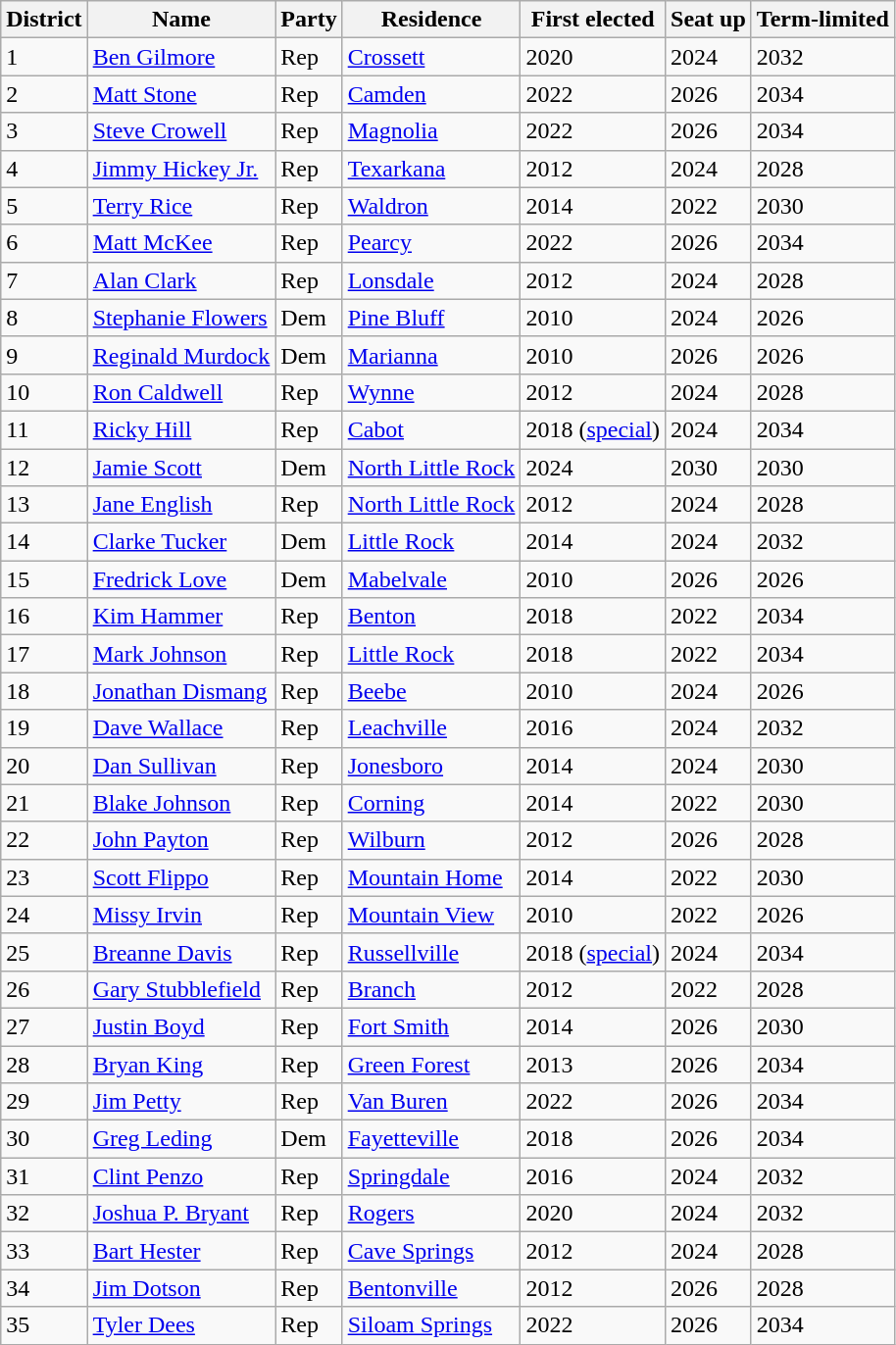<table class="wikitable sortable">
<tr>
<th>District</th>
<th>Name</th>
<th>Party</th>
<th>Residence</th>
<th>First elected</th>
<th>Seat up</th>
<th>Term-limited</th>
</tr>
<tr>
<td>1</td>
<td><a href='#'>Ben Gilmore</a></td>
<td>Rep</td>
<td><a href='#'>Crossett</a></td>
<td>2020</td>
<td>2024</td>
<td>2032</td>
</tr>
<tr>
<td>2</td>
<td><a href='#'>Matt Stone</a></td>
<td>Rep</td>
<td><a href='#'>Camden</a></td>
<td>2022</td>
<td>2026</td>
<td>2034</td>
</tr>
<tr>
<td>3</td>
<td><a href='#'>Steve Crowell</a></td>
<td>Rep</td>
<td><a href='#'>Magnolia</a></td>
<td>2022</td>
<td>2026</td>
<td>2034</td>
</tr>
<tr>
<td>4</td>
<td><a href='#'>Jimmy Hickey Jr.</a></td>
<td>Rep</td>
<td><a href='#'>Texarkana</a></td>
<td>2012</td>
<td>2024</td>
<td>2028</td>
</tr>
<tr>
<td>5</td>
<td><a href='#'>Terry Rice</a></td>
<td>Rep</td>
<td><a href='#'>Waldron</a></td>
<td>2014</td>
<td>2022</td>
<td>2030</td>
</tr>
<tr>
<td>6</td>
<td><a href='#'>Matt McKee</a></td>
<td>Rep</td>
<td><a href='#'>Pearcy</a></td>
<td>2022</td>
<td>2026</td>
<td>2034</td>
</tr>
<tr>
<td>7</td>
<td><a href='#'>Alan Clark</a></td>
<td>Rep</td>
<td><a href='#'>Lonsdale</a></td>
<td>2012</td>
<td>2024</td>
<td>2028</td>
</tr>
<tr>
<td>8</td>
<td><a href='#'>Stephanie Flowers</a></td>
<td>Dem</td>
<td><a href='#'>Pine Bluff</a></td>
<td>2010</td>
<td>2024</td>
<td>2026</td>
</tr>
<tr>
<td>9</td>
<td><a href='#'>Reginald Murdock</a></td>
<td>Dem</td>
<td><a href='#'>Marianna</a></td>
<td>2010</td>
<td>2026</td>
<td>2026</td>
</tr>
<tr>
<td>10</td>
<td><a href='#'>Ron Caldwell</a></td>
<td>Rep</td>
<td><a href='#'>Wynne</a></td>
<td>2012</td>
<td>2024</td>
<td>2028</td>
</tr>
<tr>
<td>11</td>
<td><a href='#'>Ricky Hill</a></td>
<td>Rep</td>
<td><a href='#'>Cabot</a></td>
<td>2018 (<a href='#'>special</a>)</td>
<td>2024</td>
<td>2034</td>
</tr>
<tr>
<td>12</td>
<td><a href='#'>Jamie Scott</a></td>
<td>Dem</td>
<td><a href='#'>North Little Rock</a></td>
<td>2024</td>
<td>2030</td>
<td>2030</td>
</tr>
<tr>
<td>13</td>
<td><a href='#'>Jane English</a></td>
<td>Rep</td>
<td><a href='#'>North Little Rock</a></td>
<td>2012</td>
<td>2024</td>
<td>2028</td>
</tr>
<tr>
<td>14</td>
<td><a href='#'>Clarke Tucker</a></td>
<td>Dem</td>
<td><a href='#'>Little Rock</a></td>
<td>2014</td>
<td>2024</td>
<td>2032</td>
</tr>
<tr>
<td>15</td>
<td><a href='#'>Fredrick Love</a></td>
<td>Dem</td>
<td><a href='#'>Mabelvale</a></td>
<td>2010</td>
<td>2026</td>
<td>2026</td>
</tr>
<tr>
<td>16</td>
<td><a href='#'>Kim Hammer</a></td>
<td>Rep</td>
<td><a href='#'>Benton</a></td>
<td>2018</td>
<td>2022</td>
<td>2034</td>
</tr>
<tr>
<td>17</td>
<td><a href='#'>Mark Johnson</a></td>
<td>Rep</td>
<td><a href='#'>Little Rock</a></td>
<td>2018</td>
<td>2022</td>
<td>2034</td>
</tr>
<tr>
<td>18</td>
<td><a href='#'>Jonathan Dismang</a></td>
<td>Rep</td>
<td><a href='#'>Beebe</a></td>
<td>2010</td>
<td>2024</td>
<td>2026</td>
</tr>
<tr>
<td>19</td>
<td><a href='#'>Dave Wallace</a></td>
<td>Rep</td>
<td><a href='#'>Leachville</a></td>
<td>2016</td>
<td>2024</td>
<td>2032</td>
</tr>
<tr>
<td>20</td>
<td><a href='#'>Dan Sullivan</a></td>
<td>Rep</td>
<td><a href='#'>Jonesboro</a></td>
<td>2014</td>
<td>2024</td>
<td>2030</td>
</tr>
<tr>
<td>21</td>
<td><a href='#'>Blake Johnson</a></td>
<td>Rep</td>
<td><a href='#'>Corning</a></td>
<td>2014</td>
<td>2022</td>
<td>2030</td>
</tr>
<tr>
<td>22</td>
<td><a href='#'>John Payton</a></td>
<td>Rep</td>
<td><a href='#'>Wilburn</a></td>
<td>2012</td>
<td>2026</td>
<td>2028</td>
</tr>
<tr>
<td>23</td>
<td><a href='#'>Scott Flippo</a></td>
<td>Rep</td>
<td><a href='#'>Mountain Home</a></td>
<td>2014</td>
<td>2022</td>
<td>2030</td>
</tr>
<tr>
<td>24</td>
<td><a href='#'>Missy Irvin</a></td>
<td>Rep</td>
<td><a href='#'>Mountain View</a></td>
<td>2010</td>
<td>2022</td>
<td>2026</td>
</tr>
<tr>
<td>25</td>
<td><a href='#'>Breanne Davis</a></td>
<td>Rep</td>
<td><a href='#'>Russellville</a></td>
<td>2018 (<a href='#'>special</a>)</td>
<td>2024</td>
<td>2034</td>
</tr>
<tr>
<td>26</td>
<td><a href='#'>Gary Stubblefield</a></td>
<td>Rep</td>
<td><a href='#'>Branch</a></td>
<td>2012</td>
<td>2022</td>
<td>2028</td>
</tr>
<tr>
<td>27</td>
<td><a href='#'>Justin Boyd</a></td>
<td>Rep</td>
<td><a href='#'>Fort Smith</a></td>
<td>2014</td>
<td>2026</td>
<td>2030</td>
</tr>
<tr>
<td>28</td>
<td><a href='#'>Bryan King</a></td>
<td>Rep</td>
<td><a href='#'>Green Forest</a></td>
<td>2013</td>
<td>2026</td>
<td>2034</td>
</tr>
<tr>
<td>29</td>
<td><a href='#'>Jim Petty</a></td>
<td>Rep</td>
<td><a href='#'>Van Buren</a></td>
<td>2022</td>
<td>2026</td>
<td>2034</td>
</tr>
<tr>
<td>30</td>
<td><a href='#'>Greg Leding</a></td>
<td>Dem</td>
<td><a href='#'>Fayetteville</a></td>
<td>2018</td>
<td>2026</td>
<td>2034</td>
</tr>
<tr>
<td>31</td>
<td><a href='#'>Clint Penzo</a></td>
<td>Rep</td>
<td><a href='#'>Springdale</a></td>
<td>2016</td>
<td>2024</td>
<td>2032</td>
</tr>
<tr>
<td>32</td>
<td><a href='#'>Joshua P. Bryant</a></td>
<td>Rep</td>
<td><a href='#'>Rogers</a></td>
<td>2020</td>
<td>2024</td>
<td>2032</td>
</tr>
<tr>
<td>33</td>
<td><a href='#'>Bart Hester</a></td>
<td>Rep</td>
<td><a href='#'>Cave Springs</a></td>
<td>2012</td>
<td>2024</td>
<td>2028</td>
</tr>
<tr>
<td>34</td>
<td><a href='#'>Jim Dotson</a></td>
<td>Rep</td>
<td><a href='#'>Bentonville</a></td>
<td>2012</td>
<td>2026</td>
<td>2028</td>
</tr>
<tr>
<td>35</td>
<td><a href='#'>Tyler Dees</a></td>
<td>Rep</td>
<td><a href='#'>Siloam Springs</a></td>
<td>2022</td>
<td>2026</td>
<td>2034</td>
</tr>
</table>
